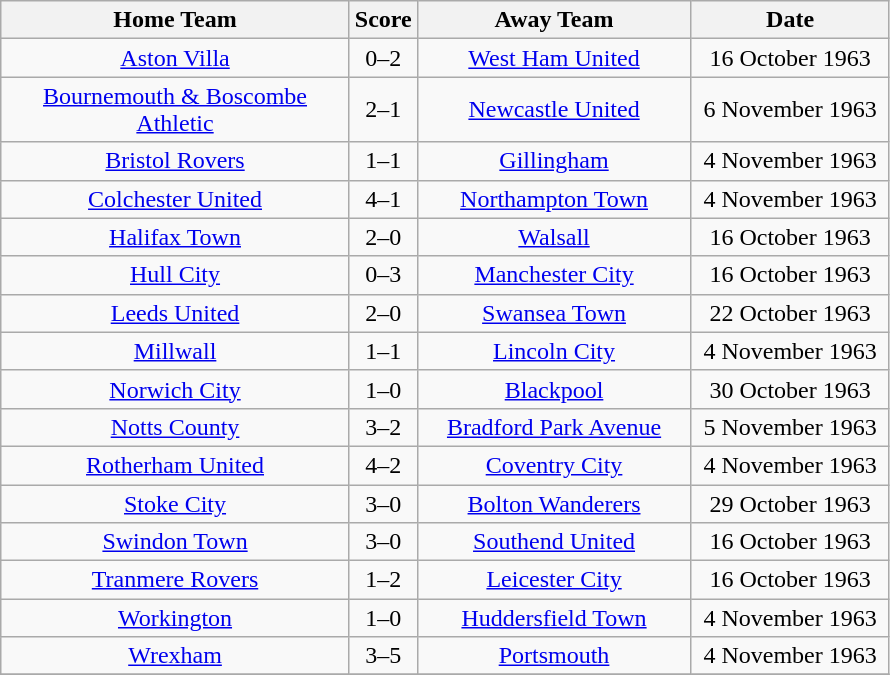<table class="wikitable" style="text-align:center;">
<tr>
<th width=225>Home Team</th>
<th width=20>Score</th>
<th width=175>Away Team</th>
<th width=125>Date</th>
</tr>
<tr>
<td><a href='#'>Aston Villa</a></td>
<td>0–2</td>
<td><a href='#'>West Ham United</a></td>
<td>16 October 1963</td>
</tr>
<tr>
<td><a href='#'>Bournemouth & Boscombe Athletic</a></td>
<td>2–1</td>
<td><a href='#'>Newcastle United</a></td>
<td>6 November 1963</td>
</tr>
<tr>
<td><a href='#'>Bristol Rovers</a></td>
<td>1–1</td>
<td><a href='#'>Gillingham</a></td>
<td>4 November 1963</td>
</tr>
<tr>
<td><a href='#'>Colchester United</a></td>
<td>4–1</td>
<td><a href='#'>Northampton Town</a></td>
<td>4 November 1963</td>
</tr>
<tr>
<td><a href='#'>Halifax Town</a></td>
<td>2–0</td>
<td><a href='#'>Walsall</a></td>
<td>16 October 1963</td>
</tr>
<tr>
<td><a href='#'>Hull City</a></td>
<td>0–3</td>
<td><a href='#'>Manchester City</a></td>
<td>16 October 1963</td>
</tr>
<tr>
<td><a href='#'>Leeds United</a></td>
<td>2–0</td>
<td><a href='#'>Swansea Town</a></td>
<td>22 October 1963</td>
</tr>
<tr>
<td><a href='#'>Millwall</a></td>
<td>1–1</td>
<td><a href='#'>Lincoln City</a></td>
<td>4 November 1963</td>
</tr>
<tr>
<td><a href='#'>Norwich City</a></td>
<td>1–0</td>
<td><a href='#'>Blackpool</a></td>
<td>30 October 1963</td>
</tr>
<tr>
<td><a href='#'>Notts County</a></td>
<td>3–2</td>
<td><a href='#'>Bradford Park Avenue</a></td>
<td>5 November 1963</td>
</tr>
<tr>
<td><a href='#'>Rotherham United</a></td>
<td>4–2</td>
<td><a href='#'>Coventry City</a></td>
<td>4 November 1963</td>
</tr>
<tr>
<td><a href='#'>Stoke City</a></td>
<td>3–0</td>
<td><a href='#'>Bolton Wanderers</a></td>
<td>29 October 1963</td>
</tr>
<tr>
<td><a href='#'>Swindon Town</a></td>
<td>3–0</td>
<td><a href='#'>Southend United</a></td>
<td>16 October 1963</td>
</tr>
<tr>
<td><a href='#'>Tranmere Rovers</a></td>
<td>1–2</td>
<td><a href='#'>Leicester City</a></td>
<td>16 October 1963</td>
</tr>
<tr>
<td><a href='#'>Workington</a></td>
<td>1–0</td>
<td><a href='#'>Huddersfield Town</a></td>
<td>4 November 1963</td>
</tr>
<tr>
<td><a href='#'>Wrexham</a></td>
<td>3–5</td>
<td><a href='#'>Portsmouth</a></td>
<td>4 November 1963</td>
</tr>
<tr>
</tr>
</table>
